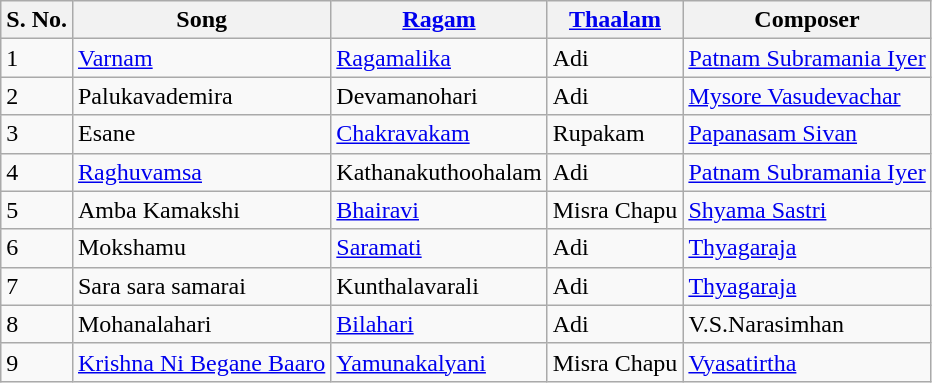<table class="wikitable">
<tr>
<th>S. No.</th>
<th>Song</th>
<th><a href='#'>Ragam</a></th>
<th><a href='#'>Thaalam</a></th>
<th>Composer</th>
</tr>
<tr>
<td>1</td>
<td><a href='#'>Varnam</a></td>
<td><a href='#'>Ragamalika</a></td>
<td>Adi</td>
<td><a href='#'>Patnam Subramania Iyer</a></td>
</tr>
<tr>
<td>2</td>
<td>Palukavademira</td>
<td>Devamanohari</td>
<td>Adi</td>
<td><a href='#'>Mysore Vasudevachar</a></td>
</tr>
<tr>
<td>3</td>
<td>Esane</td>
<td><a href='#'>Chakravakam</a></td>
<td>Rupakam</td>
<td><a href='#'>Papanasam Sivan</a></td>
</tr>
<tr>
<td>4</td>
<td><a href='#'>Raghuvamsa</a></td>
<td>Kathanakuthoohalam</td>
<td>Adi</td>
<td><a href='#'>Patnam Subramania Iyer</a></td>
</tr>
<tr>
<td>5</td>
<td>Amba Kamakshi</td>
<td><a href='#'>Bhairavi</a></td>
<td>Misra Chapu</td>
<td><a href='#'>Shyama Sastri</a></td>
</tr>
<tr>
<td>6</td>
<td>Mokshamu</td>
<td><a href='#'>Saramati</a></td>
<td>Adi</td>
<td><a href='#'>Thyagaraja</a></td>
</tr>
<tr>
<td>7</td>
<td>Sara sara samarai</td>
<td>Kunthalavarali</td>
<td>Adi</td>
<td><a href='#'>Thyagaraja</a></td>
</tr>
<tr>
<td>8</td>
<td>Mohanalahari</td>
<td><a href='#'>Bilahari</a></td>
<td>Adi</td>
<td>V.S.Narasimhan</td>
</tr>
<tr>
<td>9</td>
<td><a href='#'>Krishna Ni Begane Baaro</a></td>
<td><a href='#'>Yamunakalyani</a></td>
<td>Misra Chapu</td>
<td><a href='#'>Vyasatirtha</a></td>
</tr>
</table>
